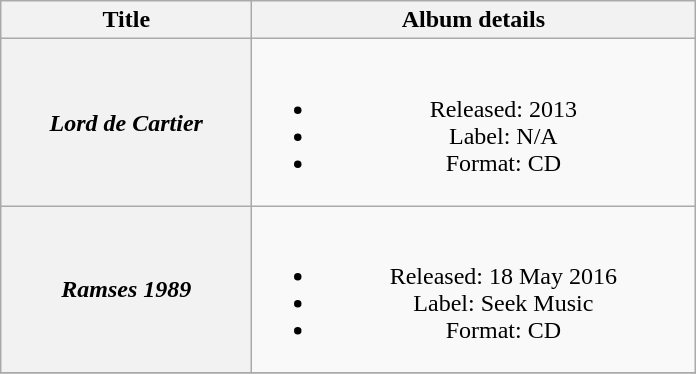<table class="wikitable plainrowheaders" style="text-align:center;">
<tr>
<th scope="col" style="width:10em;">Title</th>
<th scope="col" style="width:18em;">Album details</th>
</tr>
<tr>
<th scope="row"><em>Lord de Cartier</em></th>
<td><br><ul><li>Released: 2013</li><li>Label: N/A</li><li>Format: CD</li></ul></td>
</tr>
<tr>
<th scope="row"><em>Ramses 1989</em></th>
<td><br><ul><li>Released: 18 May 2016</li><li>Label: Seek Music</li><li>Format: CD</li></ul></td>
</tr>
<tr>
</tr>
</table>
